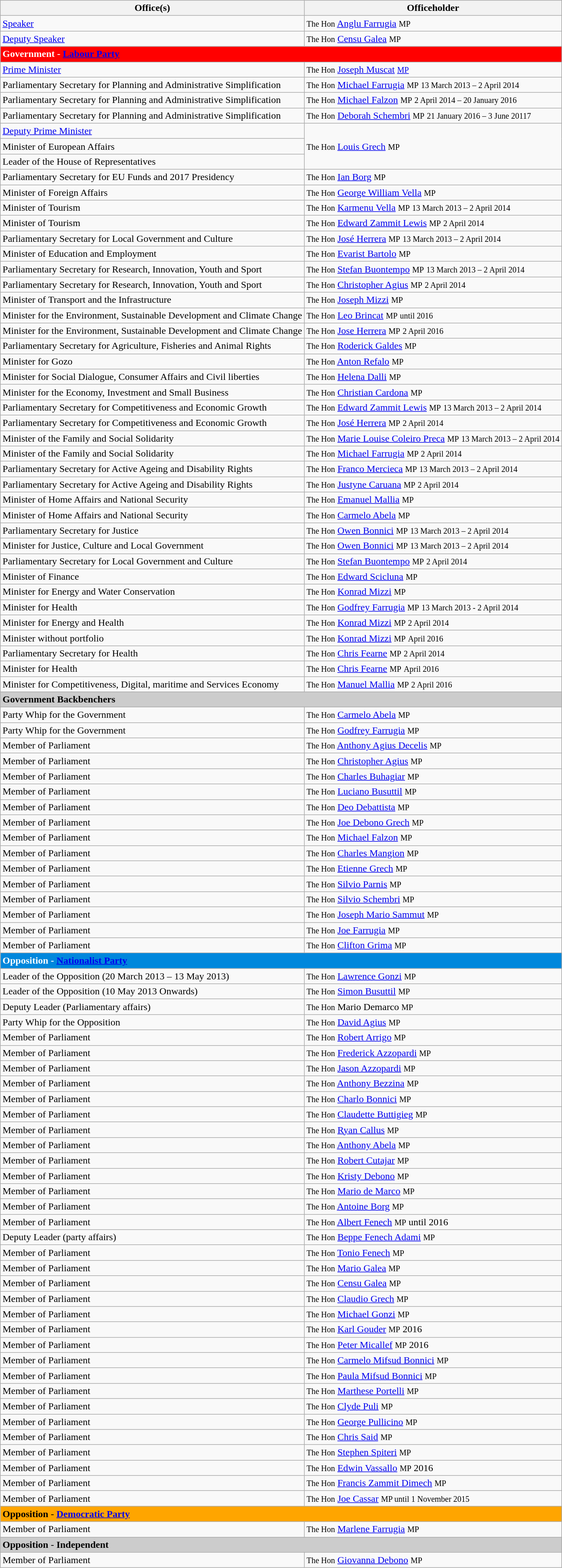<table class="wikitable">
<tr>
<th>Office(s)</th>
<th>Officeholder</th>
</tr>
<tr>
<td><a href='#'>Speaker</a></td>
<td><small>The Hon</small> <a href='#'>Anglu Farrugia</a> <small>MP</small></td>
</tr>
<tr>
<td><a href='#'>Deputy Speaker</a></td>
<td><small>The Hon</small> <a href='#'>Censu Galea</a> <small>MP</small></td>
</tr>
<tr>
<td style="background:#f00; color:white;" colspan="2"><strong>Government - <a href='#'>Labour Party</a></strong></td>
</tr>
<tr>
<td><a href='#'>Prime Minister</a></td>
<td><small>The Hon</small>  <a href='#'>Joseph Muscat</a> <small><a href='#'>MP</a></small></td>
</tr>
<tr>
<td>Parliamentary Secretary for Planning and Administrative Simplification</td>
<td><small>The Hon</small> <a href='#'>Michael Farrugia</a> <small>MP</small> <small>13 March 2013 – 2 April 2014</small></td>
</tr>
<tr>
<td>Parliamentary Secretary for Planning and Administrative Simplification</td>
<td><small>The Hon</small> <a href='#'>Michael Falzon</a> <small>MP</small> <small>2 April 2014 – 20 January 2016</small></td>
</tr>
<tr>
<td>Parliamentary Secretary for Planning and Administrative Simplification</td>
<td><small>The Hon</small> <a href='#'>Deborah Schembri</a> <small>MP</small> <small>21 January 2016 – 3 June 20117 </small></td>
</tr>
<tr>
<td><a href='#'>Deputy Prime Minister</a></td>
<td rowspan="3"><small>The Hon</small> <a href='#'>Louis Grech</a> <small>MP</small></td>
</tr>
<tr>
<td>Minister of European Affairs</td>
</tr>
<tr>
<td>Leader of the House of Representatives</td>
</tr>
<tr>
<td>Parliamentary Secretary for EU Funds and 2017 Presidency</td>
<td><small>The Hon</small> <a href='#'>Ian Borg</a> <small>MP</small></td>
</tr>
<tr>
<td>Minister of Foreign Affairs</td>
<td><small>The Hon</small> <a href='#'>George William Vella</a> <small>MP</small></td>
</tr>
<tr>
<td>Minister of Tourism</td>
<td><small>The Hon</small> <a href='#'>Karmenu Vella</a> <small>MP</small> <small>13 March 2013 – 2 April 2014</small></td>
</tr>
<tr>
<td>Minister of Tourism</td>
<td><small>The Hon</small> <a href='#'>Edward Zammit Lewis</a> <small>MP</small> <small>2 April 2014</small></td>
</tr>
<tr>
<td>Parliamentary Secretary for Local Government and Culture</td>
<td><small>The Hon</small> <a href='#'>José Herrera</a> <small>MP</small> <small>13 March 2013 – 2 April 2014</small></td>
</tr>
<tr>
<td>Minister of Education and Employment</td>
<td><small>The Hon</small> <a href='#'>Evarist Bartolo</a> <small>MP</small></td>
</tr>
<tr>
<td>Parliamentary Secretary for Research, Innovation, Youth and Sport</td>
<td><small>The Hon</small> <a href='#'>Stefan Buontempo</a> <small>MP</small> <small>13 March 2013 – 2 April 2014</small></td>
</tr>
<tr>
<td>Parliamentary Secretary for Research, Innovation, Youth and Sport</td>
<td><small>The Hon</small> <a href='#'>Christopher Agius</a> <small>MP</small> <small>2 April 2014</small></td>
</tr>
<tr>
<td>Minister of Transport and the Infrastructure</td>
<td><small>The Hon</small> <a href='#'>Joseph Mizzi</a> <small>MP</small></td>
</tr>
<tr>
<td>Minister for the Environment, Sustainable Development and Climate Change</td>
<td><small>The Hon</small> <a href='#'>Leo Brincat</a> <small>MP</small> <small>until 2016</small></td>
</tr>
<tr>
<td>Minister for the Environment, Sustainable Development and Climate Change</td>
<td><small>The Hon</small> <a href='#'>Jose Herrera</a> <small>MP</small> <small>2 April 2016</small></td>
</tr>
<tr>
<td>Parliamentary Secretary for Agriculture, Fisheries and Animal Rights</td>
<td><small>The Hon</small> <a href='#'>Roderick Galdes</a> <small>MP</small></td>
</tr>
<tr>
<td>Minister for Gozo</td>
<td><small>The Hon</small> <a href='#'>Anton Refalo</a> <small>MP</small></td>
</tr>
<tr>
<td>Minister for Social Dialogue, Consumer Affairs and Civil liberties</td>
<td><small>The Hon</small> <a href='#'>Helena Dalli</a> <small>MP</small></td>
</tr>
<tr>
<td>Minister for the Economy, Investment and Small Business</td>
<td><small>The Hon</small> <a href='#'>Christian Cardona</a> <small>MP</small></td>
</tr>
<tr>
<td>Parliamentary Secretary for Competitiveness and Economic Growth</td>
<td><small>The Hon</small> <a href='#'>Edward Zammit Lewis</a> <small>MP</small> <small>13 March 2013 – 2 April 2014</small></td>
</tr>
<tr>
<td>Parliamentary Secretary for Competitiveness and Economic Growth</td>
<td><small>The Hon</small> <a href='#'>José Herrera</a> <small>MP</small> <small>2 April 2014</small></td>
</tr>
<tr>
<td>Minister of the Family and Social Solidarity</td>
<td><small>The Hon</small> <a href='#'>Marie Louise Coleiro Preca</a> <small>MP</small> <small>13 March 2013 – 2 April 2014</small></td>
</tr>
<tr>
<td>Minister of the Family and Social Solidarity</td>
<td><small>The Hon</small> <a href='#'>Michael Farrugia</a> <small>MP</small> <small>2 April 2014</small></td>
</tr>
<tr>
<td>Parliamentary Secretary for Active Ageing and Disability Rights</td>
<td><small>The Hon</small> <a href='#'>Franco Mercieca</a> <small>MP</small> <small>13 March 2013 – 2 April 2014</small></td>
</tr>
<tr>
<td>Parliamentary Secretary for Active Ageing and Disability Rights</td>
<td><small>The Hon</small> <a href='#'>Justyne Caruana</a> <small>MP</small> <small>2 April 2014</small></td>
</tr>
<tr>
<td>Minister of Home Affairs and National Security</td>
<td><small>The Hon</small> <a href='#'>Emanuel Mallia</a> <small>MP</small></td>
</tr>
<tr>
<td>Minister of Home Affairs and National Security</td>
<td><small>The Hon</small> <a href='#'>Carmelo Abela</a> <small>MP</small></td>
</tr>
<tr>
<td>Parliamentary Secretary for Justice</td>
<td><small>The Hon</small> <a href='#'>Owen Bonnici</a> <small>MP</small> <small>13 March 2013 – 2 April 2014</small></td>
</tr>
<tr>
<td>Minister for Justice, Culture and Local Government</td>
<td><small>The Hon</small> <a href='#'>Owen Bonnici</a> <small>MP</small> <small>13 March 2013 – 2 April 2014</small></td>
</tr>
<tr>
<td>Parliamentary Secretary for Local Government and Culture</td>
<td><small>The Hon</small> <a href='#'>Stefan Buontempo</a> <small>MP</small> <small>2 April 2014</small></td>
</tr>
<tr>
<td>Minister of Finance</td>
<td><small>The Hon</small> <a href='#'>Edward Scicluna</a> <small>MP</small></td>
</tr>
<tr>
<td>Minister for Energy and Water Conservation</td>
<td><small>The Hon</small> <a href='#'>Konrad Mizzi</a> <small>MP</small></td>
</tr>
<tr>
<td>Minister for Health</td>
<td><small>The Hon</small> <a href='#'>Godfrey Farrugia</a> <small>MP</small> <small>13 March 2013 - 2 April 2014</small></td>
</tr>
<tr>
<td>Minister for Energy and Health</td>
<td><small>The Hon</small> <a href='#'>Konrad Mizzi</a> <small>MP</small> <small>2 April 2014</small></td>
</tr>
<tr>
<td>Minister without portfolio</td>
<td><small>The Hon</small> <a href='#'>Konrad Mizzi</a> <small>MP</small> <small>April 2016</small></td>
</tr>
<tr>
<td>Parliamentary Secretary for Health</td>
<td><small>The Hon</small> <a href='#'>Chris Fearne</a> <small>MP</small> <small>2 April 2014</small></td>
</tr>
<tr>
<td>Minister for Health</td>
<td><small>The Hon</small> <a href='#'>Chris Fearne</a> <small>MP</small> <small>April 2016</small></td>
</tr>
<tr>
<td>Minister for Competitiveness, Digital, maritime and Services Economy</td>
<td><small>The Hon</small> <a href='#'>Manuel Mallia</a> <small>MP</small> <small>2 April 2016</small></td>
</tr>
<tr>
<td style="background:#ccc;" colspan="2"><strong>Government Backbenchers</strong></td>
</tr>
<tr>
<td>Party Whip for the Government</td>
<td><small>The Hon</small> <a href='#'>Carmelo Abela</a> <small>MP</small></td>
</tr>
<tr>
<td>Party Whip for the Government</td>
<td><small>The Hon</small> <a href='#'>Godfrey Farrugia</a> <small>MP</small></td>
</tr>
<tr>
<td>Member of Parliament</td>
<td><small>The Hon</small> <a href='#'>Anthony Agius Decelis</a> <small>MP</small></td>
</tr>
<tr>
<td>Member of Parliament</td>
<td><small>The Hon</small> <a href='#'>Christopher Agius</a> <small>MP</small></td>
</tr>
<tr>
<td>Member of Parliament</td>
<td><small>The Hon</small> <a href='#'>Charles Buhagiar</a> <small>MP</small></td>
</tr>
<tr>
<td>Member of Parliament</td>
<td><small>The Hon</small> <a href='#'>Luciano Busuttil</a> <small>MP</small></td>
</tr>
<tr>
<td>Member of Parliament</td>
<td><small>The Hon</small> <a href='#'>Deo Debattista</a> <small>MP</small></td>
</tr>
<tr>
<td>Member of Parliament</td>
<td><small>The Hon</small> <a href='#'>Joe Debono Grech</a> <small>MP</small></td>
</tr>
<tr>
<td>Member of Parliament</td>
<td><small>The Hon</small> <a href='#'>Michael Falzon</a> <small>MP</small></td>
</tr>
<tr>
<td>Member of Parliament</td>
<td><small>The Hon</small> <a href='#'>Charles Mangion</a> <small>MP</small></td>
</tr>
<tr>
<td>Member of Parliament</td>
<td><small>The Hon</small> <a href='#'>Etienne Grech</a> <small>MP</small></td>
</tr>
<tr>
<td>Member of Parliament</td>
<td><small>The Hon</small> <a href='#'>Silvio Parnis</a> <small>MP</small></td>
</tr>
<tr>
<td>Member of Parliament</td>
<td><small>The Hon</small> <a href='#'>Silvio Schembri</a> <small>MP</small></td>
</tr>
<tr>
<td>Member of Parliament</td>
<td><small>The Hon</small> <a href='#'>Joseph Mario Sammut</a> <small>MP</small></td>
</tr>
<tr>
<td>Member of Parliament</td>
<td><small>The Hon</small> <a href='#'>Joe Farrugia</a> <small>MP</small></td>
</tr>
<tr>
<td>Member of Parliament</td>
<td><small>The Hon</small> <a href='#'>Clifton Grima</a> <small>MP</small></td>
</tr>
<tr>
<td style="background: #0087DC; color: white" colspan="2"><strong>Opposition - <a href='#'>Nationalist Party</a></strong></td>
</tr>
<tr>
<td>Leader of the Opposition (20 March 2013 – 13 May 2013)</td>
<td><small>The Hon</small> <a href='#'>Lawrence Gonzi</a> <small>MP</small></td>
</tr>
<tr>
<td>Leader of the Opposition (10 May 2013 Onwards)</td>
<td><small>The Hon</small> <a href='#'>Simon Busuttil</a> <small>MP</small></td>
</tr>
<tr>
<td>Deputy Leader (Parliamentary affairs)</td>
<td><small>The Hon</small> Mario Demarco <small>MP</small></td>
</tr>
<tr>
<td>Party Whip for the Opposition</td>
<td><small>The Hon</small> <a href='#'>David Agius</a> <small>MP</small></td>
</tr>
<tr>
<td>Member of Parliament</td>
<td><small>The Hon</small> <a href='#'>Robert Arrigo</a> <small>MP</small></td>
</tr>
<tr>
<td>Member of Parliament</td>
<td><small>The Hon</small> <a href='#'>Frederick Azzopardi</a> <small>MP</small></td>
</tr>
<tr>
<td>Member of Parliament</td>
<td><small>The Hon</small> <a href='#'>Jason Azzopardi</a> <small>MP</small></td>
</tr>
<tr>
<td>Member of Parliament</td>
<td><small>The Hon</small> <a href='#'>Anthony Bezzina</a> <small>MP</small></td>
</tr>
<tr>
<td>Member of Parliament</td>
<td><small>The Hon</small> <a href='#'>Charlo Bonnici</a> <small>MP</small></td>
</tr>
<tr>
<td>Member of Parliament</td>
<td><small>The Hon</small> <a href='#'>Claudette Buttigieg</a> <small>MP</small></td>
</tr>
<tr>
<td>Member of Parliament</td>
<td><small>The Hon</small> <a href='#'>Ryan Callus</a> <small>MP</small></td>
</tr>
<tr>
<td>Member of Parliament</td>
<td><small>The Hon</small> <a href='#'>Anthony Abela</a> <small>MP</small></td>
</tr>
<tr>
<td>Member of Parliament</td>
<td><small>The Hon</small> <a href='#'>Robert Cutajar</a> <small>MP</small></td>
</tr>
<tr>
<td>Member of Parliament</td>
<td><small>The Hon</small> <a href='#'>Kristy Debono</a> <small>MP</small></td>
</tr>
<tr>
<td>Member of Parliament</td>
<td><small>The Hon</small> <a href='#'>Mario de Marco</a> <small>MP</small></td>
</tr>
<tr>
<td>Member of Parliament</td>
<td><small>The Hon</small> <a href='#'>Antoine Borg</a> <small>MP</small></td>
</tr>
<tr>
<td>Member of Parliament</td>
<td><small>The Hon</small> <a href='#'>Albert Fenech</a> <small>MP</small> until 2016</td>
</tr>
<tr>
<td>Deputy Leader (party affairs)</td>
<td><small>The Hon</small> <a href='#'>Beppe Fenech Adami</a> <small>MP</small></td>
</tr>
<tr>
<td>Member of Parliament</td>
<td><small>The Hon</small> <a href='#'>Tonio Fenech</a> <small>MP</small></td>
</tr>
<tr>
<td>Member of Parliament</td>
<td><small>The Hon</small> <a href='#'>Mario Galea</a> <small>MP</small></td>
</tr>
<tr>
<td>Member of Parliament</td>
<td><small>The Hon</small> <a href='#'>Censu Galea</a> <small>MP</small></td>
</tr>
<tr>
<td>Member of Parliament</td>
<td><small>The Hon</small> <a href='#'>Claudio Grech</a> <small>MP</small></td>
</tr>
<tr>
<td>Member of Parliament</td>
<td><small>The Hon</small> <a href='#'>Michael Gonzi</a> <small>MP</small></td>
</tr>
<tr>
<td>Member of Parliament</td>
<td><small>The Hon</small> <a href='#'>Karl Gouder</a> <small>MP</small> 2016</td>
</tr>
<tr>
<td>Member of Parliament</td>
<td><small>The Hon</small> <a href='#'>Peter Micallef</a> <small>MP</small> 2016</td>
</tr>
<tr>
<td>Member of Parliament</td>
<td><small>The Hon</small> <a href='#'>Carmelo Mifsud Bonnici</a> <small>MP</small></td>
</tr>
<tr>
<td>Member of Parliament</td>
<td><small>The Hon</small> <a href='#'>Paula Mifsud Bonnici</a> <small>MP</small></td>
</tr>
<tr>
<td>Member of Parliament</td>
<td><small>The Hon</small> <a href='#'>Marthese Portelli</a> <small>MP</small></td>
</tr>
<tr>
<td>Member of Parliament</td>
<td><small>The Hon</small> <a href='#'>Clyde Puli</a> <small>MP</small></td>
</tr>
<tr>
<td>Member of Parliament</td>
<td><small>The Hon</small> <a href='#'>George Pullicino</a> <small>MP</small></td>
</tr>
<tr>
<td>Member of Parliament</td>
<td><small>The Hon</small> <a href='#'>Chris Said</a> <small>MP</small></td>
</tr>
<tr>
<td>Member of Parliament</td>
<td><small>The Hon</small> <a href='#'>Stephen Spiteri</a> <small>MP</small></td>
</tr>
<tr>
<td>Member of Parliament</td>
<td><small>The Hon</small> <a href='#'>Edwin Vassallo</a> <small>MP</small> 2016</td>
</tr>
<tr>
<td>Member of Parliament</td>
<td><small>The Hon</small> <a href='#'>Francis Zammit Dimech</a> <small>MP</small></td>
</tr>
<tr>
<td>Member of Parliament</td>
<td><small>The Hon</small> <a href='#'>Joe Cassar</a> <small>MP until 1 November 2015</small></td>
</tr>
<tr>
<td style="background:orange;" colspan="2"><strong>Opposition</strong> - <strong><a href='#'>Democratic Party</a></strong></td>
</tr>
<tr>
<td>Member of Parliament</td>
<td><small>The Hon</small> <a href='#'>Marlene Farrugia</a> <small>MP</small></td>
</tr>
<tr>
<td style="background:#ccc;" colspan="2"><strong>Opposition</strong> - <strong>Independent</strong></td>
</tr>
<tr>
<td>Member of Parliament</td>
<td><small>The Hon</small> <a href='#'>Giovanna Debono</a> <small>MP</small></td>
</tr>
</table>
